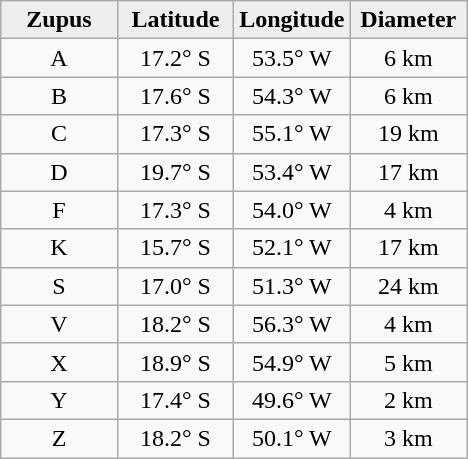<table class="wikitable">
<tr>
<th width="25%" style="background:#eeeeee;">Zupus</th>
<th width="25%" style="background:#eeeeee;">Latitude</th>
<th width="25%" style="background:#eeeeee;">Longitude</th>
<th width="25%" style="background:#eeeeee;">Diameter</th>
</tr>
<tr>
<td align="center">A</td>
<td align="center">17.2° S</td>
<td align="center">53.5° W</td>
<td align="center">6 km</td>
</tr>
<tr>
<td align="center">B</td>
<td align="center">17.6° S</td>
<td align="center">54.3° W</td>
<td align="center">6 km</td>
</tr>
<tr>
<td align="center">C</td>
<td align="center">17.3° S</td>
<td align="center">55.1° W</td>
<td align="center">19 km</td>
</tr>
<tr>
<td align="center">D</td>
<td align="center">19.7° S</td>
<td align="center">53.4° W</td>
<td align="center">17 km</td>
</tr>
<tr>
<td align="center">F</td>
<td align="center">17.3° S</td>
<td align="center">54.0° W</td>
<td align="center">4 km</td>
</tr>
<tr>
<td align="center">K</td>
<td align="center">15.7° S</td>
<td align="center">52.1° W</td>
<td align="center">17 km</td>
</tr>
<tr>
<td align="center">S</td>
<td align="center">17.0° S</td>
<td align="center">51.3° W</td>
<td align="center">24 km</td>
</tr>
<tr>
<td align="center">V</td>
<td align="center">18.2° S</td>
<td align="center">56.3° W</td>
<td align="center">4 km</td>
</tr>
<tr>
<td align="center">X</td>
<td align="center">18.9° S</td>
<td align="center">54.9° W</td>
<td align="center">5 km</td>
</tr>
<tr>
<td align="center">Y</td>
<td align="center">17.4° S</td>
<td align="center">49.6° W</td>
<td align="center">2 km</td>
</tr>
<tr>
<td align="center">Z</td>
<td align="center">18.2° S</td>
<td align="center">50.1° W</td>
<td align="center">3 km</td>
</tr>
</table>
